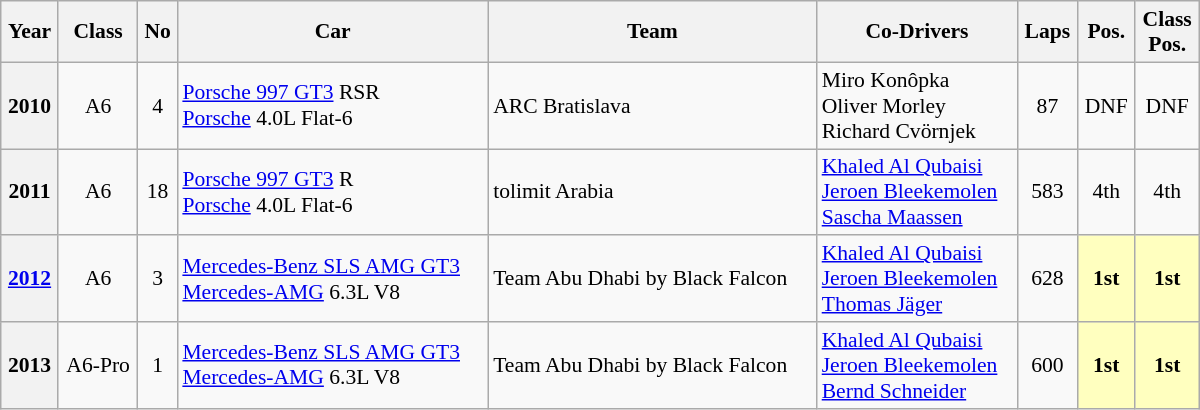<table class="wikitable" style="text-align:center; font-size:90%; width:800px">
<tr>
<th>Year</th>
<th>Class</th>
<th>No</th>
<th>Car</th>
<th>Team</th>
<th>Co-Drivers</th>
<th>Laps</th>
<th>Pos.</th>
<th>Class<br>Pos.</th>
</tr>
<tr>
<th>2010</th>
<td>A6</td>
<td>4</td>
<td align="left"><a href='#'>Porsche 997 GT3</a> RSR<br><a href='#'>Porsche</a> 4.0L Flat-6</td>
<td align="left"> ARC Bratislava</td>
<td align="left"> Miro Konôpka<br> Oliver Morley <br> Richard Cvörnjek</td>
<td>87</td>
<td>DNF</td>
<td>DNF</td>
</tr>
<tr>
<th>2011</th>
<td>A6</td>
<td>18</td>
<td align="left"><a href='#'>Porsche 997 GT3</a> R<br><a href='#'>Porsche</a> 4.0L Flat-6</td>
<td align="left"> tolimit Arabia</td>
<td align="left"> <a href='#'>Khaled Al Qubaisi</a><br> <a href='#'>Jeroen Bleekemolen</a><br> <a href='#'>Sascha Maassen</a></td>
<td>583</td>
<td>4th</td>
<td>4th</td>
</tr>
<tr>
<th><a href='#'>2012</a></th>
<td>A6</td>
<td>3</td>
<td align="left"><a href='#'>Mercedes-Benz SLS AMG GT3</a><br><a href='#'>Mercedes-AMG</a> 6.3L V8</td>
<td align="left"> Team Abu Dhabi by Black Falcon</td>
<td align="left"> <a href='#'>Khaled Al Qubaisi</a><br> <a href='#'>Jeroen Bleekemolen</a><br> <a href='#'>Thomas Jäger</a></td>
<td>628</td>
<td style="background:#FFFFBF;"><strong>1st</strong></td>
<td style="background:#FFFFBF;"><strong>1st</strong></td>
</tr>
<tr>
<th>2013</th>
<td>A6-Pro</td>
<td>1</td>
<td align="left"><a href='#'>Mercedes-Benz SLS AMG GT3</a><br><a href='#'>Mercedes-AMG</a> 6.3L V8</td>
<td align="left"> Team Abu Dhabi by Black Falcon</td>
<td align="left"> <a href='#'>Khaled Al Qubaisi</a><br> <a href='#'>Jeroen Bleekemolen</a><br> <a href='#'>Bernd Schneider</a></td>
<td>600</td>
<td style="background:#FFFFBF;"><strong>1st</strong></td>
<td style="background:#FFFFBF;"><strong>1st</strong></td>
</tr>
</table>
